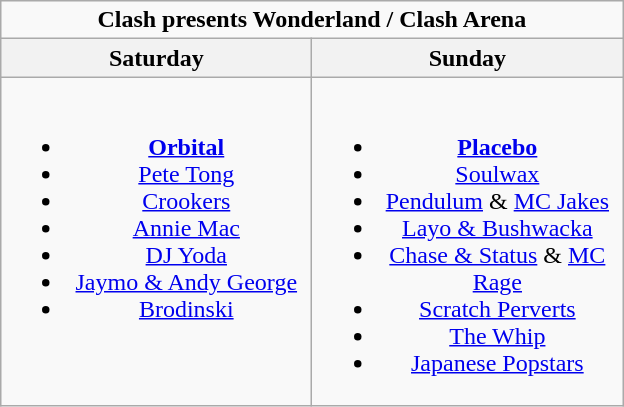<table class="wikitable">
<tr>
<td colspan="2" align="center"><strong>Clash presents Wonderland / Clash Arena</strong></td>
</tr>
<tr>
<th>Saturday</th>
<th>Sunday</th>
</tr>
<tr>
<td valign="top" align="center" width=200><br><ul><li><strong><a href='#'>Orbital</a></strong></li><li><a href='#'>Pete Tong</a></li><li><a href='#'>Crookers</a></li><li><a href='#'>Annie Mac</a></li><li><a href='#'>DJ Yoda</a></li><li><a href='#'>Jaymo & Andy George</a></li><li><a href='#'>Brodinski</a></li></ul></td>
<td valign="top" align="center" width=200><br><ul><li><strong><a href='#'>Placebo</a></strong></li><li><a href='#'>Soulwax</a></li><li><a href='#'>Pendulum</a> & <a href='#'>MC Jakes</a></li><li><a href='#'>Layo & Bushwacka</a></li><li><a href='#'>Chase & Status</a> & <a href='#'>MC Rage</a></li><li><a href='#'>Scratch Perverts</a></li><li><a href='#'>The Whip</a></li><li><a href='#'>Japanese Popstars</a></li></ul></td>
</tr>
</table>
